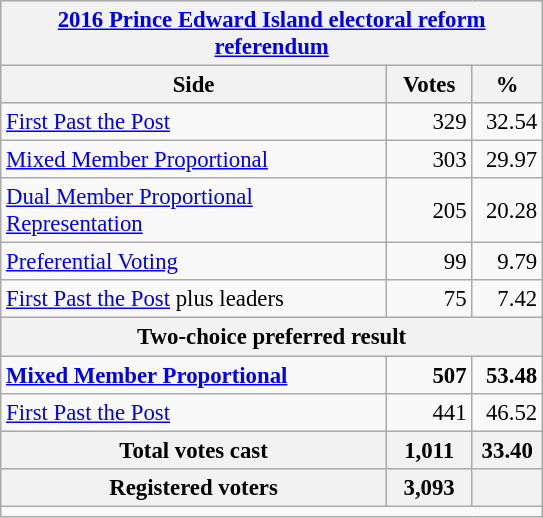<table class="wikitable" style="font-size: 95%; clear:both">
<tr style="background-color:#E9E9E9">
<th colspan=4><a href='#'>2016 Prince Edward Island electoral reform referendum</a></th>
</tr>
<tr style="background-color:#E9E9E9">
<th style="width: 250px">Side</th>
<th style="width: 50px">Votes</th>
<th style="width: 40px">%</th>
</tr>
<tr>
<td><a href='#'>First Past the Post</a></td>
<td align="right">329</td>
<td align="right">32.54</td>
</tr>
<tr>
<td><a href='#'>Mixed Member Proportional</a></td>
<td align="right">303</td>
<td align="right">29.97</td>
</tr>
<tr>
<td><a href='#'>Dual Member Proportional Representation</a></td>
<td align="right">205</td>
<td align="right">20.28</td>
</tr>
<tr>
<td><a href='#'>Preferential Voting</a></td>
<td align="right">99</td>
<td align="right">9.79</td>
</tr>
<tr>
<td><a href='#'>First Past the Post</a> plus leaders</td>
<td align="right">75</td>
<td align="right">7.42</td>
</tr>
<tr style="background-color:#E9E9E9">
<th colspan=4 align="left">Two-choice preferred result</th>
</tr>
<tr>
<td><strong><a href='#'>Mixed Member Proportional</a></strong></td>
<td align="right"><strong>507</strong></td>
<td align="right"><strong>53.48</strong></td>
</tr>
<tr>
<td><a href='#'>First Past the Post</a></td>
<td align="right">441</td>
<td align="right">46.52</td>
</tr>
<tr bgcolor="white">
<th align="center">Total votes cast</th>
<th align="right">1,011</th>
<th align="right">33.40</th>
</tr>
<tr bgcolor="white">
<th align="center">Registered voters</th>
<th align="right">3,093</th>
<th align="right"></th>
</tr>
<tr>
<td colspan=4 style="border-top:1px solid darkgray;"></td>
</tr>
</table>
